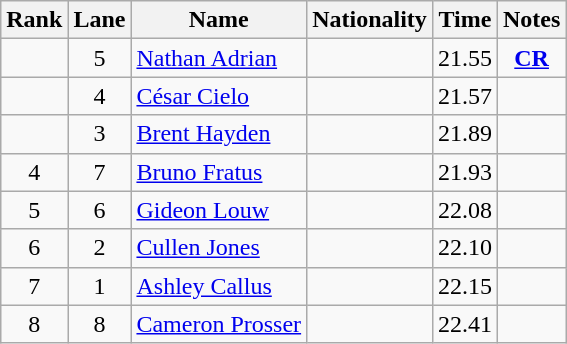<table class="wikitable sortable" style="text-align:center">
<tr>
<th>Rank</th>
<th>Lane</th>
<th>Name</th>
<th>Nationality</th>
<th>Time</th>
<th>Notes</th>
</tr>
<tr>
<td></td>
<td>5</td>
<td align=left><a href='#'>Nathan Adrian</a></td>
<td align=left></td>
<td>21.55</td>
<td><strong><a href='#'>CR</a></strong></td>
</tr>
<tr>
<td></td>
<td>4</td>
<td align=left><a href='#'>César Cielo</a></td>
<td align=left></td>
<td>21.57</td>
<td></td>
</tr>
<tr>
<td></td>
<td>3</td>
<td align=left><a href='#'>Brent Hayden</a></td>
<td align=left></td>
<td>21.89</td>
<td></td>
</tr>
<tr>
<td>4</td>
<td>7</td>
<td align=left><a href='#'>Bruno Fratus</a></td>
<td align=left></td>
<td>21.93</td>
<td></td>
</tr>
<tr>
<td>5</td>
<td>6</td>
<td align=left><a href='#'>Gideon Louw</a></td>
<td align=left></td>
<td>22.08</td>
<td></td>
</tr>
<tr>
<td>6</td>
<td>2</td>
<td align=left><a href='#'>Cullen Jones</a></td>
<td align=left></td>
<td>22.10</td>
<td></td>
</tr>
<tr>
<td>7</td>
<td>1</td>
<td align=left><a href='#'>Ashley Callus</a></td>
<td align=left></td>
<td>22.15</td>
<td></td>
</tr>
<tr>
<td>8</td>
<td>8</td>
<td align=left><a href='#'>Cameron Prosser</a></td>
<td align=left></td>
<td>22.41</td>
<td></td>
</tr>
</table>
